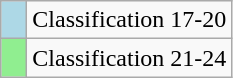<table class="wikitable">
<tr>
<td width=10px bgcolor="lightblue"></td>
<td>Classification 17-20</td>
</tr>
<tr>
<td width=10px bgcolor="lightgreen"></td>
<td>Classification 21-24</td>
</tr>
</table>
